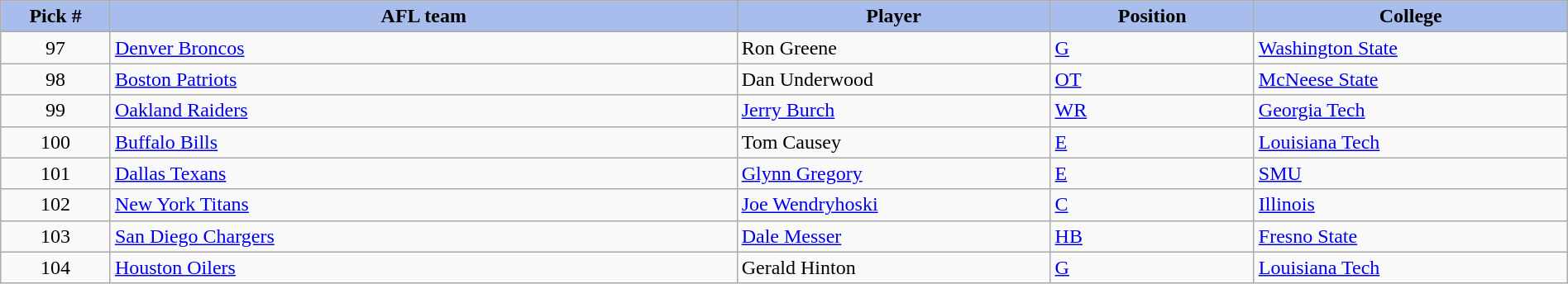<table class="wikitable sortable sortable" style="width: 100%">
<tr>
<th style="background:#A8BDEC;" width=7%>Pick #</th>
<th width=40% style="background:#A8BDEC;">AFL team</th>
<th width=20% style="background:#A8BDEC;">Player</th>
<th width=13% style="background:#A8BDEC;">Position</th>
<th style="background:#A8BDEC;">College</th>
</tr>
<tr>
<td align="center">97</td>
<td><a href='#'>Denver Broncos</a></td>
<td>Ron Greene</td>
<td><a href='#'>G</a></td>
<td><a href='#'>Washington State</a></td>
</tr>
<tr>
<td align="center">98</td>
<td><a href='#'>Boston Patriots</a></td>
<td>Dan Underwood</td>
<td><a href='#'>OT</a></td>
<td><a href='#'>McNeese State</a></td>
</tr>
<tr>
<td align="center">99</td>
<td><a href='#'>Oakland Raiders</a></td>
<td><a href='#'>Jerry Burch</a></td>
<td><a href='#'>WR</a></td>
<td><a href='#'>Georgia Tech</a></td>
</tr>
<tr>
<td align="center">100</td>
<td><a href='#'>Buffalo Bills</a></td>
<td>Tom Causey</td>
<td><a href='#'>E</a></td>
<td><a href='#'>Louisiana Tech</a></td>
</tr>
<tr>
<td align="center">101</td>
<td><a href='#'>Dallas Texans</a></td>
<td><a href='#'>Glynn Gregory</a></td>
<td><a href='#'>E</a></td>
<td><a href='#'>SMU</a></td>
</tr>
<tr>
<td align="center">102</td>
<td><a href='#'>New York Titans</a></td>
<td><a href='#'>Joe Wendryhoski</a></td>
<td><a href='#'>C</a></td>
<td><a href='#'>Illinois</a></td>
</tr>
<tr>
<td align="center">103</td>
<td><a href='#'>San Diego Chargers</a></td>
<td><a href='#'>Dale Messer</a></td>
<td><a href='#'>HB</a></td>
<td><a href='#'>Fresno State</a></td>
</tr>
<tr>
<td align="center">104</td>
<td><a href='#'>Houston Oilers</a></td>
<td>Gerald Hinton</td>
<td><a href='#'>G</a></td>
<td><a href='#'>Louisiana Tech</a></td>
</tr>
</table>
